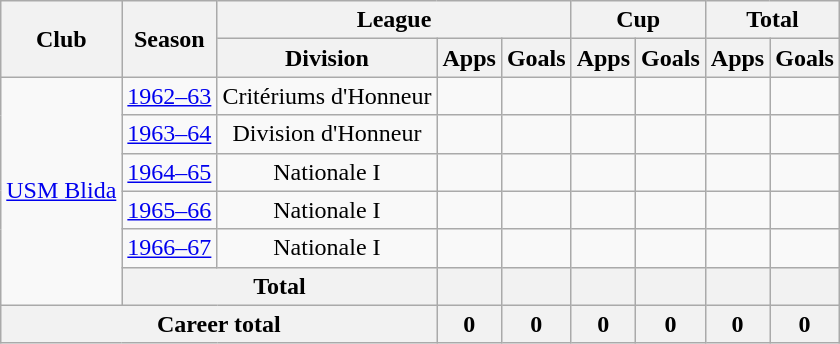<table class="wikitable" style="text-align:center">
<tr>
<th rowspan="2">Club</th>
<th rowspan="2">Season</th>
<th colspan="3">League</th>
<th colspan="2">Cup</th>
<th colspan="2">Total</th>
</tr>
<tr>
<th>Division</th>
<th>Apps</th>
<th>Goals</th>
<th>Apps</th>
<th>Goals</th>
<th>Apps</th>
<th>Goals</th>
</tr>
<tr>
<td rowspan="6"><a href='#'>USM Blida</a></td>
<td><a href='#'>1962–63</a></td>
<td>Critériums d'Honneur</td>
<td></td>
<td></td>
<td></td>
<td></td>
<td></td>
<td></td>
</tr>
<tr>
<td><a href='#'>1963–64</a></td>
<td>Division d'Honneur</td>
<td></td>
<td></td>
<td></td>
<td></td>
<td></td>
<td></td>
</tr>
<tr>
<td><a href='#'>1964–65</a></td>
<td>Nationale I</td>
<td></td>
<td></td>
<td></td>
<td></td>
<td></td>
<td></td>
</tr>
<tr>
<td><a href='#'>1965–66</a></td>
<td>Nationale I</td>
<td></td>
<td></td>
<td></td>
<td></td>
<td></td>
<td></td>
</tr>
<tr>
<td><a href='#'>1966–67</a></td>
<td>Nationale I</td>
<td></td>
<td></td>
<td></td>
<td></td>
<td></td>
<td></td>
</tr>
<tr>
<th colspan="2">Total</th>
<th></th>
<th></th>
<th></th>
<th></th>
<th></th>
<th></th>
</tr>
<tr>
<th colspan="3">Career total</th>
<th>0</th>
<th>0</th>
<th>0</th>
<th>0</th>
<th>0</th>
<th>0</th>
</tr>
</table>
